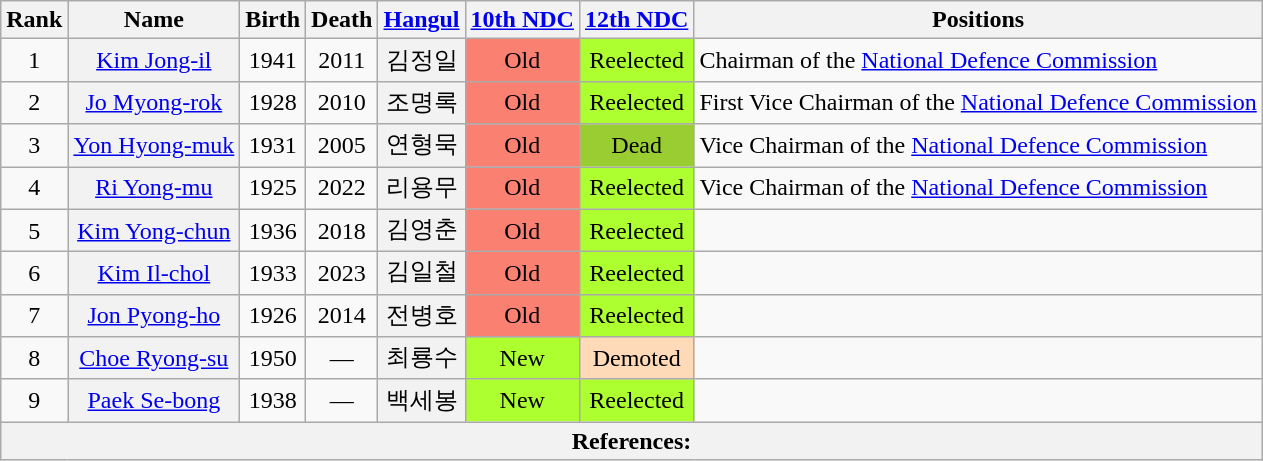<table class="wikitable sortable">
<tr>
<th>Rank</th>
<th>Name</th>
<th>Birth</th>
<th>Death</th>
<th class="unsortable"><a href='#'>Hangul</a></th>
<th><a href='#'>10th NDC</a></th>
<th><a href='#'>12th NDC</a></th>
<th>Positions</th>
</tr>
<tr>
<td align="center">1</td>
<th align="center" scope="row" style="font-weight:normal;"><a href='#'>Kim Jong-il</a></th>
<td align="center">1941</td>
<td align="center">2011</td>
<th align="center" scope="row" style="font-weight:normal;">김정일</th>
<td style="background: Salmon" align="center">Old</td>
<td align="center" style="background: GreenYellow">Reelected</td>
<td>Chairman of the <a href='#'>National Defence Commission</a></td>
</tr>
<tr>
<td align="center">2</td>
<th align="center" scope="row" style="font-weight:normal;"><a href='#'>Jo Myong-rok</a></th>
<td align="center">1928</td>
<td align="center">2010</td>
<th align="center" scope="row" style="font-weight:normal;">조명록</th>
<td style="background: Salmon" align="center">Old</td>
<td align="center" style="background: GreenYellow">Reelected</td>
<td>First Vice Chairman of the <a href='#'>National Defence Commission</a></td>
</tr>
<tr>
<td align="center">3</td>
<th align="center" scope="row" style="font-weight:normal;"><a href='#'>Yon Hyong-muk</a></th>
<td align="center">1931</td>
<td align="center">2005</td>
<th align="center" scope="row" style="font-weight:normal;">연형묵</th>
<td style="background: Salmon" align="center">Old</td>
<td data-sort-value="1" align="center" style="background: YellowGreen">Dead</td>
<td>Vice Chairman of the <a href='#'>National Defence Commission</a></td>
</tr>
<tr>
<td align="center">4</td>
<th align="center" scope="row" style="font-weight:normal;"><a href='#'>Ri Yong-mu</a></th>
<td align="center">1925</td>
<td align="center">2022</td>
<th align="center" scope="row" style="font-weight:normal;">리용무</th>
<td style="background: Salmon" align="center">Old</td>
<td align="center" style="background: GreenYellow">Reelected</td>
<td>Vice Chairman of the <a href='#'>National Defence Commission</a></td>
</tr>
<tr>
<td align="center">5</td>
<th align="center" scope="row" style="font-weight:normal;"><a href='#'>Kim Yong-chun</a></th>
<td align="center">1936</td>
<td align="center">2018</td>
<th align="center" scope="row" style="font-weight:normal;">김영춘</th>
<td style="background: Salmon" align="center">Old</td>
<td align="center" style="background: GreenYellow">Reelected</td>
<td></td>
</tr>
<tr>
<td align="center">6</td>
<th align="center" scope="row" style="font-weight:normal;"><a href='#'>Kim Il-chol</a></th>
<td align="center">1933</td>
<td align="center">2023</td>
<th align="center" scope="row" style="font-weight:normal;">김일철</th>
<td style="background: Salmon" align="center">Old</td>
<td align="center" style="background: GreenYellow">Reelected</td>
<td></td>
</tr>
<tr>
<td align="center">7</td>
<th align="center" scope="row" style="font-weight:normal;"><a href='#'>Jon Pyong-ho</a></th>
<td align="center">1926</td>
<td align="center">2014</td>
<th align="center" scope="row" style="font-weight:normal;">전병호</th>
<td style="background: Salmon" align="center">Old</td>
<td align="center" style="background: GreenYellow">Reelected</td>
<td></td>
</tr>
<tr>
<td align="center">8</td>
<th align="center" scope="row" style="font-weight:normal;"><a href='#'>Choe Ryong-su</a></th>
<td align="center">1950</td>
<td align="center">—</td>
<th align="center" scope="row" style="font-weight:normal;">최룡수</th>
<td align="center" style="background: GreenYellow">New</td>
<td style="background: PeachPuff" align="center">Demoted</td>
<td></td>
</tr>
<tr>
<td align="center">9</td>
<th align="center" scope="row" style="font-weight:normal;"><a href='#'>Paek Se-bong</a></th>
<td align="center">1938</td>
<td align="center">—</td>
<th align="center" scope="row" style="font-weight:normal;">백세봉</th>
<td align="center" style="background: GreenYellow">New</td>
<td align="center" style="background: GreenYellow">Reelected</td>
<td></td>
</tr>
<tr>
<th colspan="8" unsortable><strong>References:</strong><br></th>
</tr>
</table>
